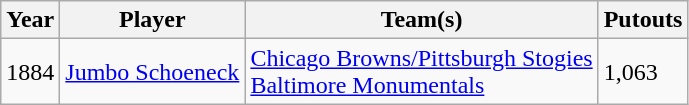<table class="wikitable sortable">
<tr>
<th>Year</th>
<th>Player</th>
<th>Team(s)</th>
<th>Putouts</th>
</tr>
<tr>
<td>1884</td>
<td><a href='#'>Jumbo Schoeneck</a></td>
<td><a href='#'>Chicago Browns/Pittsburgh Stogies</a><br><a href='#'>Baltimore Monumentals</a></td>
<td>1,063</td>
</tr>
</table>
